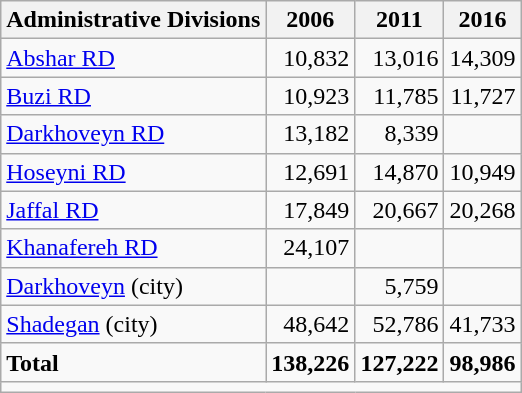<table class="wikitable">
<tr>
<th>Administrative Divisions</th>
<th>2006</th>
<th>2011</th>
<th>2016</th>
</tr>
<tr>
<td><a href='#'>Abshar RD</a></td>
<td style="text-align: right;">10,832</td>
<td style="text-align: right;">13,016</td>
<td style="text-align: right;">14,309</td>
</tr>
<tr>
<td><a href='#'>Buzi RD</a></td>
<td style="text-align: right;">10,923</td>
<td style="text-align: right;">11,785</td>
<td style="text-align: right;">11,727</td>
</tr>
<tr>
<td><a href='#'>Darkhoveyn RD</a></td>
<td style="text-align: right;">13,182</td>
<td style="text-align: right;">8,339</td>
<td style="text-align: right;"></td>
</tr>
<tr>
<td><a href='#'>Hoseyni RD</a></td>
<td style="text-align: right;">12,691</td>
<td style="text-align: right;">14,870</td>
<td style="text-align: right;">10,949</td>
</tr>
<tr>
<td><a href='#'>Jaffal RD</a></td>
<td style="text-align: right;">17,849</td>
<td style="text-align: right;">20,667</td>
<td style="text-align: right;">20,268</td>
</tr>
<tr>
<td><a href='#'>Khanafereh RD</a></td>
<td style="text-align: right;">24,107</td>
<td style="text-align: right;"></td>
<td style="text-align: right;"></td>
</tr>
<tr>
<td><a href='#'>Darkhoveyn</a> (city)</td>
<td style="text-align: right;"></td>
<td style="text-align: right;">5,759</td>
<td style="text-align: right;"></td>
</tr>
<tr>
<td><a href='#'>Shadegan</a> (city)</td>
<td style="text-align: right;">48,642</td>
<td style="text-align: right;">52,786</td>
<td style="text-align: right;">41,733</td>
</tr>
<tr>
<td><strong>Total</strong></td>
<td style="text-align: right;"><strong>138,226</strong></td>
<td style="text-align: right;"><strong>127,222</strong></td>
<td style="text-align: right;"><strong>98,986</strong></td>
</tr>
<tr>
<td colspan=4></td>
</tr>
</table>
